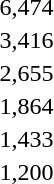<table>
<tr>
<td></td>
<td>6,474</td>
</tr>
<tr>
<td></td>
<td>3,416</td>
</tr>
<tr>
<td></td>
<td>2,655</td>
</tr>
<tr>
<td></td>
<td>1,864</td>
</tr>
<tr>
<td></td>
<td>1,433</td>
</tr>
<tr>
<td></td>
<td>1,200</td>
</tr>
</table>
